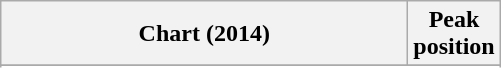<table class="wikitable sortable plainrowheaders" style="text-align:center">
<tr>
<th scope="col" style="width:16.5em;">Chart (2014)</th>
<th scope="col">Peak<br>position</th>
</tr>
<tr>
</tr>
<tr>
</tr>
</table>
